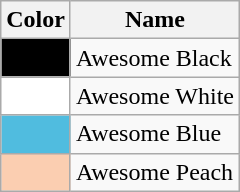<table class="wikitable">
<tr>
<th>Color</th>
<th>Name</th>
</tr>
<tr>
<td bgcolor="000000"></td>
<td>Awesome Black</td>
</tr>
<tr>
<td bgcolor="White"></td>
<td>Awesome White</td>
</tr>
<tr>
<td bgcolor="50BCDF"></td>
<td>Awesome Blue</td>
</tr>
<tr>
<td bgcolor="FBCEB1"></td>
<td>Awesome Peach</td>
</tr>
</table>
